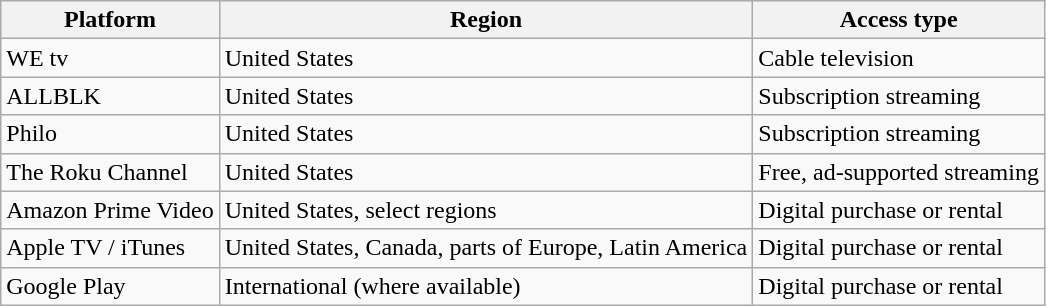<table class="wikitable sortable">
<tr>
<th>Platform</th>
<th>Region</th>
<th>Access type</th>
</tr>
<tr>
<td>WE tv</td>
<td>United States</td>
<td>Cable television</td>
</tr>
<tr>
<td>ALLBLK</td>
<td>United States</td>
<td>Subscription streaming</td>
</tr>
<tr>
<td>Philo</td>
<td>United States</td>
<td>Subscription streaming</td>
</tr>
<tr>
<td>The Roku Channel</td>
<td>United States</td>
<td>Free, ad-supported streaming</td>
</tr>
<tr>
<td>Amazon Prime Video</td>
<td>United States, select regions</td>
<td>Digital purchase or rental</td>
</tr>
<tr>
<td>Apple TV / iTunes</td>
<td>United States, Canada, parts of Europe, Latin America</td>
<td>Digital purchase or rental</td>
</tr>
<tr>
<td>Google Play</td>
<td>International (where available)</td>
<td>Digital purchase or rental</td>
</tr>
</table>
